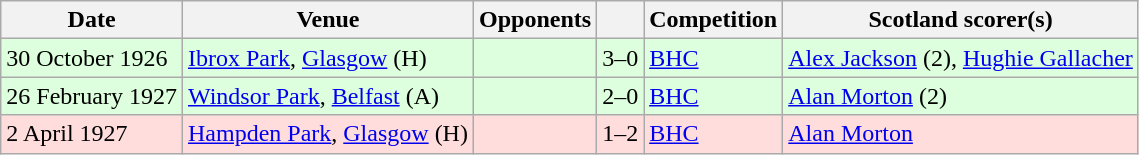<table class="wikitable">
<tr>
<th>Date</th>
<th>Venue</th>
<th>Opponents</th>
<th></th>
<th>Competition</th>
<th>Scotland scorer(s)</th>
</tr>
<tr bgcolor=#ddffdd>
<td>30 October 1926</td>
<td><a href='#'>Ibrox Park</a>, <a href='#'>Glasgow</a> (H)</td>
<td></td>
<td align=center>3–0</td>
<td><a href='#'>BHC</a></td>
<td><a href='#'>Alex Jackson</a> (2), <a href='#'>Hughie Gallacher</a></td>
</tr>
<tr bgcolor=#ddffdd>
<td>26 February 1927</td>
<td><a href='#'>Windsor Park</a>, <a href='#'>Belfast</a> (A)</td>
<td></td>
<td align=center>2–0</td>
<td><a href='#'>BHC</a></td>
<td><a href='#'>Alan Morton</a> (2)</td>
</tr>
<tr bgcolor=#ffdddd>
<td>2 April 1927</td>
<td><a href='#'>Hampden Park</a>, <a href='#'>Glasgow</a> (H)</td>
<td></td>
<td align=center>1–2</td>
<td><a href='#'>BHC</a></td>
<td><a href='#'>Alan Morton</a></td>
</tr>
</table>
